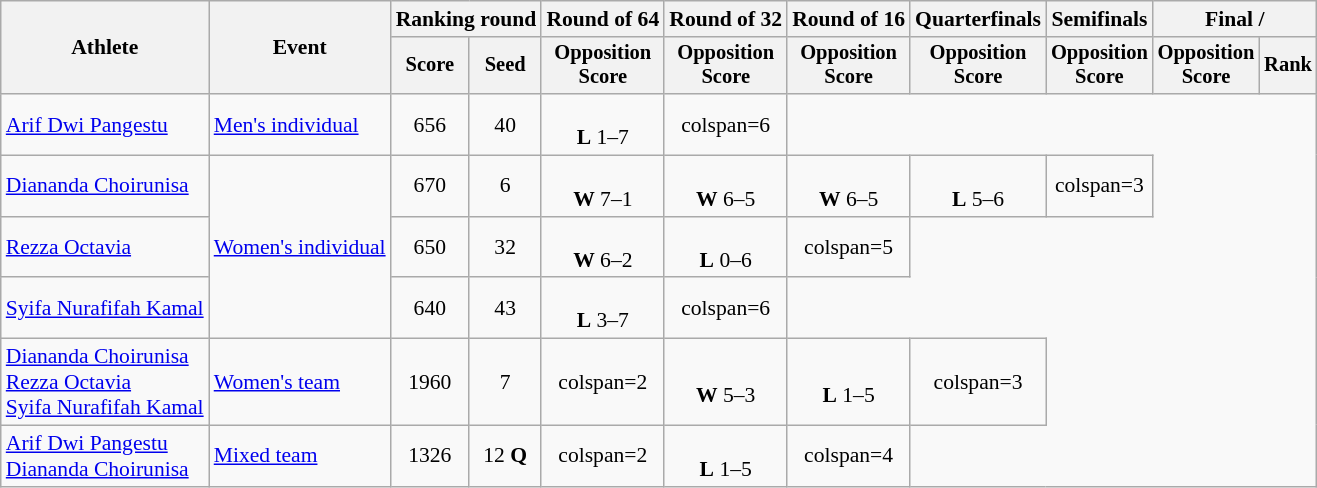<table class="wikitable" style="font-size:90%; text-align:center">
<tr>
<th rowspan=2>Athlete</th>
<th rowspan=2>Event</th>
<th colspan="2">Ranking round</th>
<th>Round of 64</th>
<th>Round of 32</th>
<th>Round of 16</th>
<th>Quarterfinals</th>
<th>Semifinals</th>
<th colspan="2">Final / </th>
</tr>
<tr style="font-size:95%">
<th>Score</th>
<th>Seed</th>
<th>Opposition<br>Score</th>
<th>Opposition<br>Score</th>
<th>Opposition<br>Score</th>
<th>Opposition<br>Score</th>
<th>Opposition<br>Score</th>
<th>Opposition<br>Score</th>
<th>Rank</th>
</tr>
<tr align=center>
<td align=left><a href='#'>Arif Dwi Pangestu</a></td>
<td align=left><a href='#'>Men's individual</a></td>
<td>656</td>
<td>40</td>
<td><br><strong>L</strong> 1–7</td>
<td>colspan=6 </td>
</tr>
<tr>
<td align=left><a href='#'>Diananda Choirunisa</a></td>
<td align=left rowspan=3><a href='#'>Women's individual</a></td>
<td>670</td>
<td>6</td>
<td><br><strong>W</strong> 7–1</td>
<td><br><strong>W</strong> 6–5</td>
<td><br><strong>W</strong> 6–5</td>
<td><br><strong>L</strong> 5–6</td>
<td>colspan=3 </td>
</tr>
<tr>
<td align=left><a href='#'>Rezza Octavia</a></td>
<td>650</td>
<td>32</td>
<td><br><strong>W</strong> 6–2</td>
<td><br><strong>L</strong> 0–6</td>
<td>colspan=5 </td>
</tr>
<tr>
<td align=left><a href='#'>Syifa Nurafifah Kamal</a></td>
<td>640</td>
<td>43</td>
<td><br><strong>L</strong> 3–7</td>
<td>colspan=6 </td>
</tr>
<tr align=center>
<td align=left><a href='#'>Diananda Choirunisa</a><br><a href='#'>Rezza Octavia</a><br><a href='#'>Syifa Nurafifah Kamal</a></td>
<td align=left><a href='#'>Women's team</a></td>
<td>1960</td>
<td>7</td>
<td>colspan=2 </td>
<td><br><strong>W</strong> 5–3</td>
<td><br><strong>L</strong> 1–5</td>
<td>colspan=3 </td>
</tr>
<tr>
<td align=left><a href='#'>Arif Dwi Pangestu</a><br><a href='#'>Diananda Choirunisa</a></td>
<td align=left><a href='#'>Mixed team</a></td>
<td>1326</td>
<td>12 <strong>Q</strong></td>
<td>colspan=2 </td>
<td><br><strong>L</strong> 1–5</td>
<td>colspan=4 </td>
</tr>
</table>
